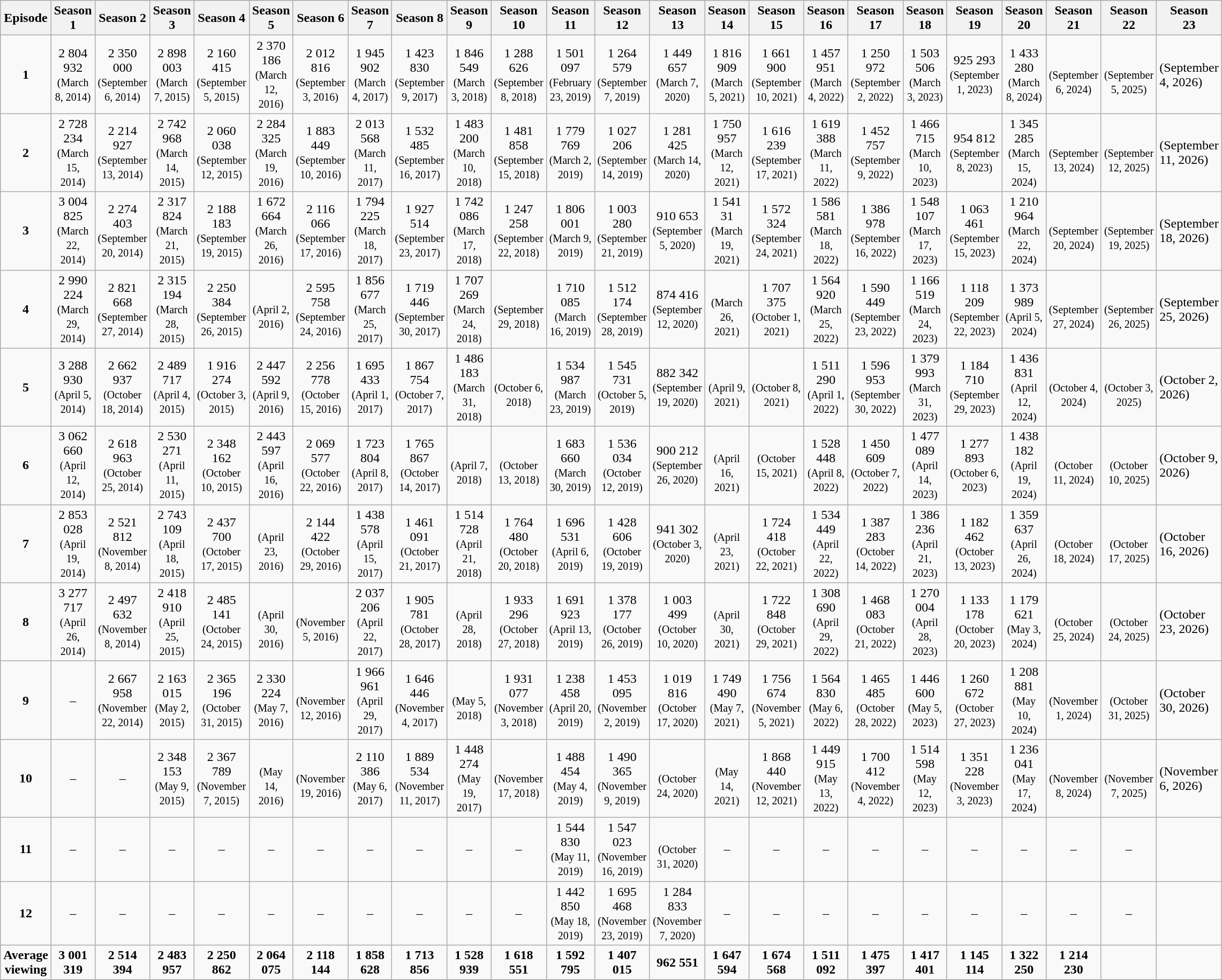<table class="wikitable">
<tr>
<th>Episode</th>
<th>Season 1</th>
<th>Season 2</th>
<th>Season 3</th>
<th>Season 4</th>
<th>Season 5</th>
<th>Season 6</th>
<th>Season 7</th>
<th>Season 8</th>
<th>Season 9</th>
<th>Season 10</th>
<th>Season 11</th>
<th>Season 12</th>
<th>Season 13</th>
<th>Season 14</th>
<th>Season 15</th>
<th>Season 16</th>
<th>Season 17</th>
<th>Season 18</th>
<th>Season 19</th>
<th>Season 20</th>
<th>Season 21</th>
<th>Season 22</th>
<th>Season<br>23</th>
</tr>
<tr -->
<td align="center"><strong>1</strong></td>
<td align="center">2 804 932<br> <small>(March 8, 2014)</small></td>
<td align="center">2 350 000<br> <small>(September 6, 2014)</small></td>
<td align="center">2 898 003<br> <small>(March 7, 2015)</small></td>
<td align="center">2 160 415<br> <small>(September 5, 2015)</small></td>
<td align="center">2 370 186<br> <small>(March 12, 2016)</small></td>
<td align="center">2 012 816<br> <small>(September 3, 2016)</small></td>
<td align="center">1 945 902<br> <small>(March 4, 2017)</small></td>
<td align="center">1 423 830<br> <small>(September 9, 2017)</small></td>
<td align="center">1 846 549<br> <small>(March 3, 2018)</small></td>
<td align="center">1 288 626<br> <small>(September 8, 2018)</small></td>
<td align="center">1 501 097<br> <small>(February 23, 2019)</small></td>
<td align="center">1 264 579<br> <small>(September 7, 2019)</small></td>
<td align="center">1 449 657<br> <small>(March 7, 2020)</small></td>
<td align="center">1 816 909<br> <small>(March 5, 2021)</small></td>
<td align="center">1 661 900<br> <small>(September 10, 2021)</small></td>
<td align="center">1 457 951<br> <small>(March 4, 2022)</small></td>
<td align="center">1 250 972<br> <small>(September 2, 2022)</small></td>
<td align="center">1 503 506<br> <small>(March 3, 2023)</small></td>
<td align="center">925 293<br> <small>(September 1, 2023)</small></td>
<td align="center">1 433 280<br> <small>(March 8, 2024)</small></td>
<td align="center"><br> <small>(September 6, 2024)</small></td>
<td align="center"><br> <small>(September 5, 2025)</small></td>
<td>(September<br>4, 2026)</td>
</tr>
<tr -->
<td align="center"><strong>2</strong></td>
<td align="center">2 728 234<br> <small>(March 15, 2014)</small></td>
<td align="center">2 214 927<br> <small>(September 13, 2014)</small></td>
<td align="center">2 742 968<br> <small>(March 14, 2015)</small></td>
<td align="center">2 060 038<br> <small>(September 12, 2015)</small></td>
<td align="center">2 284 325<br> <small>(March 19, 2016)</small></td>
<td align="center">1 883 449<br> <small>(September 10, 2016)</small></td>
<td align="center">2 013 568<br> <small>(March 11, 2017)</small></td>
<td align="center">1 532 485<br> <small>(September 16, 2017)</small></td>
<td align="center">1 483 200<br> <small>(March 10, 2018)</small></td>
<td align="center">1 481 858<br> <small>(September 15, 2018)</small></td>
<td align="center">1 779 769<br> <small>(March 2, 2019)</small></td>
<td align="center">1 027 206<br> <small>(September 14, 2019)</small></td>
<td align="center">1 281 425<br> <small>(March 14, 2020)</small></td>
<td align="center">1 750 957<br> <small>(March 12, 2021)</small></td>
<td align="center">1 616 239<br> <small>(September 17, 2021)</small></td>
<td align="center">1 619 388<br> <small>(March 11, 2022)</small></td>
<td align="center">1 452 757<br> <small>(September 9, 2022)</small></td>
<td align="center">1 466 715<br> <small>(March 10, 2023)</small></td>
<td align="center">954 812<br> <small>(September 8, 2023)</small></td>
<td align="center">1 345 285<br> <small>(March 15, 2024)</small></td>
<td align="center"><br> <small>(September 13, 2024)</small></td>
<td align="center"><br> <small>(September 12, 2025)</small></td>
<td>(September<br>11, 2026)</td>
</tr>
<tr -->
<td align="center"><strong>3</strong></td>
<td align="center">3 004 825<br><small>(March 22, 2014)</small></td>
<td align="center">2 274 403<br><small>(September 20, 2014)</small></td>
<td align="center">2 317 824<br><small>(March 21, 2015)</small></td>
<td align="center">2 188 183<br><small>(September 19, 2015)</small></td>
<td align="center">1 672 664<br><small>(March 26, 2016)</small></td>
<td align="center">2 116 066<br><small>(September 17, 2016)</small></td>
<td align="center">1 794 225<br><small>(March 18, 2017)</small></td>
<td align="center">1 927 514<br><small>(September 23, 2017)</small></td>
<td align="center">1 742 086<br><small>(March 17, 2018)</small></td>
<td align="center">1 247 258<br><small>(September 22, 2018)</small></td>
<td align="center">1 806 001<br><small>(March 9, 2019)</small></td>
<td align="center">1 003 280<br><small>(September 21, 2019)</small></td>
<td align="center">910 653<br><small>(September 5, 2020)</small></td>
<td align="center">1 541 31<br><small>(March 19, 2021)</small></td>
<td align="center">1 572 324<br> <small>(September 24, 2021)</small></td>
<td align="center">1 586 581<br> <small>(March 18, 2022)</small></td>
<td align="center">1 386 978<br> <small>(September 16, 2022)</small></td>
<td align="center">1 548 107<br> <small>(March 17, 2023)</small></td>
<td align="center">1 063 461<br> <small>(September 15, 2023)</small></td>
<td align="center">1 210 964<br> <small>(March 22, 2024)</small></td>
<td align="center"><br> <small>(September 20, 2024)</small></td>
<td align="center"><br> <small>(September 19, 2025)</small></td>
<td>(September<br>18, 2026)</td>
</tr>
<tr -->
<td align="center"><strong>4</strong></td>
<td align="center">2 990 224<br> <small>(March 29, 2014)</small></td>
<td align="center">2 821 668<br> <small>(September 27, 2014)</small></td>
<td align="center">2 315 194<br> <small>(March 28, 2015)</small></td>
<td align="center">2 250 384<br> <small>(September 26, 2015)</small></td>
<td align="center"><br> <small>(April 2, 2016)</small></td>
<td align="center">2 595 758<br> <small>(September 24, 2016)</small></td>
<td align="center">1 856 677<br> <small>(March 25, 2017)</small></td>
<td align="center">1 719 446<br> <small>(September 30, 2017)</small></td>
<td align="center">1 707 269<br> <small>(March 24, 2018)</small></td>
<td align="center"><br> <small>(September 29, 2018)</small></td>
<td align="center">1 710 085<br> <small>(March 16, 2019)</small></td>
<td align="center">1 512 174<br> <small>(September 28, 2019)</small></td>
<td align="center">874 416<br> <small>(September 12, 2020)</small></td>
<td align="center"><br> <small>(March 26, 2021)</small></td>
<td align="center">1 707 375<br> <small>(October 1, 2021)</small></td>
<td align="center">1 564 920 <br> <small>(March 25, 2022)</small></td>
<td align="center">1 590 449<br> <small>(September 23, 2022)</small></td>
<td align="center">1 166 519<br> <small>(March 24, 2023)</small></td>
<td align="center">1 118 209<br> <small>(September 22, 2023)</small></td>
<td align="center">1 373 989<br> <small>(April 5, 2024)</small></td>
<td align="center"><br> <small>(September 27, 2024)</small></td>
<td align="center"><br> <small>(September 26, 2025)</small></td>
<td>(September<br>25, 2026)</td>
</tr>
<tr -->
<td align="center"><strong>5</strong></td>
<td align="center">3 288 930<br> <small>(April 5, 2014)</small></td>
<td align="center">2 662 937<br> <small>(October 18, 2014)</small></td>
<td align="center">2 489 717<br> <small>(April 4, 2015)</small></td>
<td align="center">1 916 274<br> <small>(October 3, 2015)</small></td>
<td align="center">2 447 592<br> <small>(April 9, 2016)</small></td>
<td align="center">2 256 778<br> <small>(October 15, 2016)</small></td>
<td align="center">1 695 433<br> <small>(April 1, 2017)</small></td>
<td align="center">1 867 754<br> <small>(October 7, 2017)</small></td>
<td align="center">1 486 183<br> <small>(March 31, 2018)</small></td>
<td align="center"><br> <small>(October 6, 2018)</small></td>
<td align="center">1 534 987<br> <small>(March 23, 2019)</small></td>
<td align="center">1 545 731<br> <small>(October 5, 2019)</small></td>
<td align="center">882 342<br> <small>(September 19, 2020)</small></td>
<td align="center"><br> <small>(April 9, 2021)</small></td>
<td align="center"><br> <small>(October 8, 2021)</small></td>
<td align="center">1 511 290<br> <small>(April 1, 2022)</small></td>
<td align="center">1 596 953<br> <small>(September 30, 2022)</small></td>
<td align="center">1 379 993<br> <small>(March 31, 2023)</small></td>
<td align="center">1 184 710<br> <small>(September 29, 2023)</small></td>
<td align="center">1 436 831<br> <small>(April 12, 2024)</small></td>
<td align="center"><br> <small>(October 4, 2024)</small></td>
<td align="center"><br> <small>(October 3, 2025)</small></td>
<td>(October 2,<br>2026)</td>
</tr>
<tr -->
<td align="center"><strong>6</strong></td>
<td align="center">3 062 660<br> <small>(April 12, 2014)</small></td>
<td align="center">2 618 963<br> <small>(October 25, 2014)</small></td>
<td align="center">2 530 271<br> <small>(April 11, 2015)</small></td>
<td align="center">2 348 162<br> <small>(October 10, 2015)</small></td>
<td align="center">2 443 597<br> <small>(April 16, 2016)</small></td>
<td align="center">2 069 577<br> <small>(October 22, 2016)</small></td>
<td align="center">1 723 804<br> <small>(April 8, 2017)</small></td>
<td align="center">1 765 867<br> <small>(October 14, 2017)</small></td>
<td align="center"><br> <small>(April 7, 2018)</small></td>
<td align="center"><br> <small>(October 13, 2018)</small></td>
<td align="center">1 683 660<br> <small>(March 30, 2019)</small></td>
<td align="center">1 536 034<br> <small>(October 12, 2019)</small></td>
<td align="center">900 212<br> <small>(September 26, 2020)</small></td>
<td align="center"><br> <small>(April 16, 2021)</small></td>
<td align="center"><small>(October 15, 2021)</small></td>
<td align="center">1 528 448<br><small>(April 8, 2022)</small></td>
<td align="center">1 450 609<br> <small>(October 7, 2022)</small></td>
<td align="center">1 477 089<br> <small>(April 14, 2023)</small></td>
<td align="center">1 277 893<br> <small>(October 6, 2023)</small></td>
<td align="center">1 438 182<br> <small>(April 19, 2024)</small></td>
<td align="center"><br> <small>(October 11, 2024)</small></td>
<td align="center"><br> <small>(October 10, 2025)</small></td>
<td>(October 9,<br>2026)</td>
</tr>
<tr -->
<td align="center"><strong>7</strong></td>
<td align="center">2 853 028<br> <small>(April 19, 2014)</small></td>
<td align="center">2 521 812<br> <small>(November 8, 2014)</small></td>
<td align="center">2 743 109<br> <small>(April 18, 2015)</small></td>
<td align="center">2 437 700<br> <small>(October 17, 2015)</small></td>
<td align="center"><br> <small>(April 23, 2016)</small></td>
<td align="center">2 144 422<br> <small>(October 29, 2016)</small></td>
<td align="center">1 438 578<br> <small>(April 15, 2017)</small></td>
<td align="center">1 461 091<br> <small>(October 21, 2017)</small></td>
<td align="center">1 514 728<br> <small>(April 21, 2018)</small></td>
<td align="center">1 764 480<br> <small>(October 20, 2018)</small></td>
<td align="center">1 696 531<br> <small>(April 6, 2019)</small></td>
<td align="center">1 428 606<br> <small>(October 19, 2019)</small></td>
<td align="center">941 302<br> <small>(October 3, 2020)</small></td>
<td align="center"><br> <small>(April 23, 2021)</small></td>
<td align="center">1 724 418<br> <small>(October 22, 2021)</small></td>
<td align="center">1 534 449<br><small>(April 22, 2022)</small></td>
<td align="center">1 387 283<br> <small>(October 14, 2022)</small></td>
<td align="center">1 386 236<br> <small>(April 21, 2023)</small></td>
<td align="center">1 182 462<br> <small>(October 13, 2023)</small></td>
<td align="center">1 359 637<br> <small>(April 26, 2024)</small></td>
<td align="center"><br> <small>(October 18, 2024)</small></td>
<td align="center"><br> <small>(October 17, 2025)</small></td>
<td>(October 16, 2026)</td>
</tr>
<tr -->
<td align="center"><strong>8</strong></td>
<td align="center">3 277 717<br> <small>(April 26, 2014)</small></td>
<td align="center">2 497 632<br> <small>(November 8, 2014)</small></td>
<td align="center">2 418 910<br> <small>(April 25, 2015)</small></td>
<td align="center">2 485 141<br> <small>(October 24, 2015)</small></td>
<td align="center"><br> <small>(April 30, 2016)</small></td>
<td align="center"><br> <small>(November 5, 2016)</small></td>
<td align="center">2 037 206<br> <small>(April 22, 2017)</small></td>
<td align="center">1 905 781<br> <small>(October 28, 2017)</small></td>
<td align="center"><br> <small>(April 28, 2018)</small></td>
<td align="center">1 933 296<br> <small>(October 27, 2018)</small></td>
<td align="center">1 691 923<br> <small>(April 13, 2019)</small></td>
<td align="center">1 378 177<br> <small>(October 26, 2019)</small></td>
<td align="center">1 003 499<br> <small>(October 10, 2020)</small></td>
<td align="center"><br> <small>(April 30, 2021)</small></td>
<td align="center">1 722 848<br> <small>(October 29, 2021)</small></td>
<td align="center">1 308 690<br> <small>(April 29, 2022)</small></td>
<td align="center">1 468 083<br> <small>(October 21, 2022)</small></td>
<td align="center">1 270 004<br> <small>(April 28, 2023)</small></td>
<td align="center">1 133 178<br> <small>(October 20, 2023)</small></td>
<td align="center">1 179 621<br> <small>(May 3, 2024)</small></td>
<td align="center"><br> <small>(October 25, 2024)</small></td>
<td align="center"><br> <small>(October 24, 2025)</small></td>
<td>(October 23, 2026)</td>
</tr>
<tr -->
<td align="center"><strong>9</strong></td>
<td align="center">–</td>
<td align="center">2 667 958<br> <small>(November 22, 2014)</small></td>
<td align="center">2 163 015 <br> <small>(May 2, 2015)</small></td>
<td align="center">2 365 196 <br> <small>(October 31, 2015)</small></td>
<td align="center">2 330 224 <br> <small>(May 7, 2016)</small></td>
<td align="center"><br> <small>(November 12, 2016)</small></td>
<td align="center">1 966 961<br> <small>(April 29, 2017)</small></td>
<td align="center">1 646 446<br> <small>(November 4, 2017)</small></td>
<td align="center"><br> <small>(May 5, 2018)</small></td>
<td align="center">1 931 077<br> <small>(November 3, 2018)</small></td>
<td align="center">1 238 458<br> <small>(April 20, 2019)</small></td>
<td align="center">1 453 095<br> <small>(November 2, 2019)</small></td>
<td align="center">1 019 816<br> <small>(October 17, 2020)</small></td>
<td align="center">1 749 490<br> <small>(May 7, 2021)</small></td>
<td align="center">1 756 674<br><small>(November 5, 2021)</small></td>
<td align="center">1 564 830<br><small>(May 6, 2022)</small></td>
<td align="center">1 465 485<br> <small>(October 28, 2022)</small></td>
<td align="center">1 446 600<br> <small>(May 5, 2023)</small></td>
<td align="center">1 260 672<br> <small>(October 27, 2023)</small></td>
<td align="center">1 208 881<br> <small>(May 10, 2024)</small></td>
<td align="center"><br> <small>(November 1, 2024)</small></td>
<td align="center"><br> <small>(October 31, 2025)</small></td>
<td>(October<br>30, 2026)</td>
</tr>
<tr -->
<td align="center"><strong>10</strong></td>
<td align="center">–</td>
<td align="center">–</td>
<td align="center">2 348 153 <br> <small>(May 9, 2015)</small></td>
<td align="center">2 367 789 <br> <small>(November 7, 2015)</small></td>
<td align="center"><br> <small>(May 14, 2016)</small></td>
<td align="center"><br> <small>(November 19, 2016)</small></td>
<td align="center">2 110 386<br> <small>(May 6, 2017)</small></td>
<td align="center">1 889 534<br> <small>(November 11, 2017)</small></td>
<td align="center">1 448 274<br> <small>(May 19, 2017)</small></td>
<td align="center"><br> <small>(November 17, 2018)</small></td>
<td align="center">1 488 454<br> <small>(May 4, 2019)</small></td>
<td align="center">1 490 365<br> <small>(November 9, 2019)</small></td>
<td align="center"><br> <small>(October 24, 2020)</small></td>
<td align="center"><br> <small>(May 14, 2021)</small></td>
<td align="center">1 868 440<br> <small>(November 12, 2021)</small></td>
<td align="center">1 449 915<br><small>(May 13, 2022)</small></td>
<td align="center">1 700 412<br> <small>(November 4, 2022)</small></td>
<td align="center">1 514 598<br> <small>(May 12, 2023) </small></td>
<td align="center">1 351 228<br> <small>(November 3, 2023)</small></td>
<td align="center">1 236 041<br> <small>(May 17, 2024)</small></td>
<td align="center"><br> <small>(November 8, 2024)</small></td>
<td align="center"><br> <small>(November 7, 2025)</small></td>
<td>(November<br>6, 2026)</td>
</tr>
<tr -->
<td align="center"><strong>11</strong></td>
<td align="center">–</td>
<td align="center">–</td>
<td align="center">–</td>
<td align="center">–</td>
<td align="center">–</td>
<td align="center">–</td>
<td align="center">–</td>
<td align="center">–</td>
<td align="center">–</td>
<td align="center">–</td>
<td align="center">1 544 830<br> <small>(May 11, 2019)</small></td>
<td align="center">1 547 023<br> <small>(November 16, 2019)</small></td>
<td align="center"><br> <small>(October 31, 2020)</small></td>
<td align="center">–</td>
<td align="center">–</td>
<td align="center">–</td>
<td align="center">–</td>
<td align="center">–</td>
<td align="center">–</td>
<td align="center">–</td>
<td align="center">–</td>
<td align="center">–</td>
<td></td>
</tr>
<tr -->
<td align="center"><strong>12</strong></td>
<td align="center">–</td>
<td align="center">–</td>
<td align="center">–</td>
<td align="center">–</td>
<td align="center">–</td>
<td align="center">–</td>
<td align="center">–</td>
<td align="center">–</td>
<td align="center">–</td>
<td align="center">–</td>
<td align="center">1 442 850<br> <small>(May 18, 2019)</small></td>
<td align="center">1 695 468<br> <small>(November 23, 2019)</small></td>
<td align="center">1 284 833<br> <small>(November 7, 2020)</small></td>
<td align="center">–</td>
<td align="center">–</td>
<td align="center">–</td>
<td align="center">–</td>
<td align="center">–</td>
<td align="center">–</td>
<td align="center">–</td>
<td align="center">–</td>
<td align="center">–</td>
<td></td>
</tr>
<tr -->
<td align="center"><strong>Average viewing</strong></td>
<td align="center"><strong>3 001 319</strong></td>
<td align="center"><strong>2 514 394</strong></td>
<td align="center"><strong>2 483 957</strong></td>
<td align="center"><strong>2 250 862</strong></td>
<td align="center"><strong>2 064 075</strong></td>
<td align="center"><strong>2 118 144</strong></td>
<td align="center"><strong>1 858 628</strong></td>
<td align="center"><strong>1 713 856</strong></td>
<td align="center"><strong>1 528 939</strong></td>
<td align="center"><strong>1 618 551</strong></td>
<td align="center"><strong>1 592 795</strong></td>
<td align="center"><strong>1 407 015</strong></td>
<td align="center"><strong>962 551</strong></td>
<td align="center"><strong>1 647 594</strong></td>
<td align="center"><strong>1 674 568</strong></td>
<td align="center"><strong>1 511 092</strong></td>
<td align="center"><strong>1 475 397</strong></td>
<td align="center"><strong>1 417 401</strong></td>
<td align="center"><strong>1 145 114</strong></td>
<td align="center"><strong>1 322 250</strong></td>
<td align="center"><strong>1 214 230</strong></td>
<td></td>
<td></td>
</tr>
</table>
